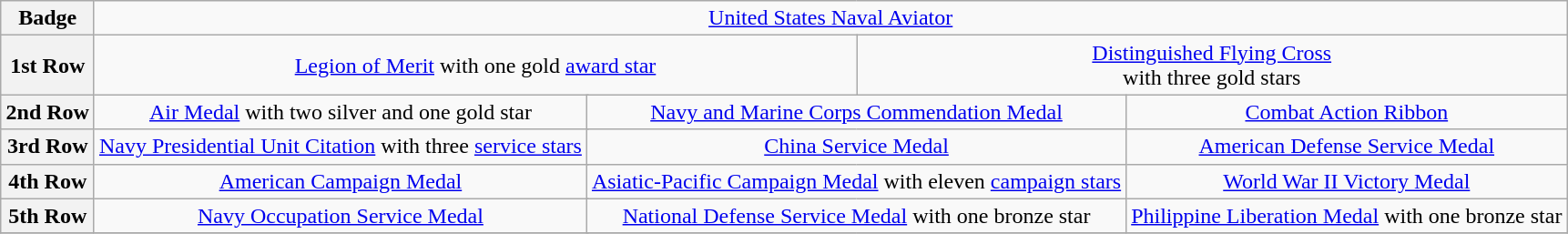<table class="wikitable" style="margin:1em auto; text-align:center;">
<tr>
<th>Badge</th>
<td colspan="12"><a href='#'>United States Naval Aviator</a></td>
</tr>
<tr>
<th>1st Row</th>
<td colspan="4"><a href='#'>Legion of Merit</a> with one gold <a href='#'>award star</a></td>
<td colspan="5"><a href='#'>Distinguished Flying Cross</a> <br> with three gold stars</td>
</tr>
<tr>
<th>2nd Row</th>
<td colspan="3"><a href='#'>Air Medal</a> with two silver and one gold star</td>
<td colspan="3"><a href='#'>Navy and Marine Corps Commendation Medal</a></td>
<td colspan="3"><a href='#'>Combat Action Ribbon</a></td>
</tr>
<tr>
<th>3rd Row</th>
<td colspan="3"><a href='#'>Navy Presidential Unit Citation</a> with three <a href='#'>service stars</a></td>
<td colspan="3"><a href='#'>China Service Medal</a></td>
<td colspan="3"><a href='#'>American Defense Service Medal</a></td>
</tr>
<tr>
<th>4th Row</th>
<td colspan="3"><a href='#'>American Campaign Medal</a></td>
<td colspan="3"><a href='#'>Asiatic-Pacific Campaign Medal</a> with eleven <a href='#'>campaign stars</a></td>
<td colspan="3"><a href='#'>World War II Victory Medal</a></td>
</tr>
<tr>
<th>5th Row</th>
<td colspan="3"><a href='#'>Navy Occupation Service Medal</a></td>
<td colspan="3"><a href='#'>National Defense Service Medal</a> with one bronze star</td>
<td colspan="3"><a href='#'>Philippine Liberation Medal</a> with one bronze star</td>
</tr>
<tr>
</tr>
</table>
